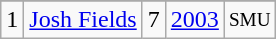<table class="wikitable">
<tr>
</tr>
<tr>
<td>1</td>
<td><a href='#'>Josh Fields</a></td>
<td><abbr>7</abbr></td>
<td><a href='#'>2003</a></td>
<td style="font-size:80%;">SMU</td>
</tr>
</table>
